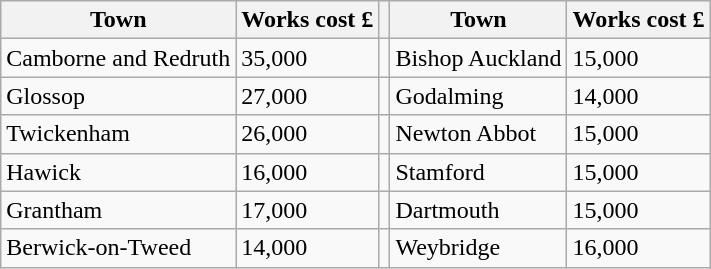<table class="wikitable">
<tr>
<th>Town</th>
<th>Works cost £</th>
<th></th>
<th>Town</th>
<th>Works cost £</th>
</tr>
<tr>
<td>Camborne and Redruth</td>
<td>35,000</td>
<td></td>
<td>Bishop Auckland</td>
<td>15,000</td>
</tr>
<tr>
<td>Glossop</td>
<td>27,000</td>
<td></td>
<td>Godalming</td>
<td>14,000</td>
</tr>
<tr>
<td>Twickenham</td>
<td>26,000</td>
<td></td>
<td>Newton Abbot</td>
<td>15,000</td>
</tr>
<tr>
<td>Hawick</td>
<td>16,000</td>
<td></td>
<td>Stamford</td>
<td>15,000</td>
</tr>
<tr>
<td>Grantham</td>
<td>17,000</td>
<td></td>
<td>Dartmouth</td>
<td>15,000</td>
</tr>
<tr>
<td>Berwick-on-Tweed</td>
<td>14,000</td>
<td></td>
<td>Weybridge</td>
<td>16,000</td>
</tr>
</table>
